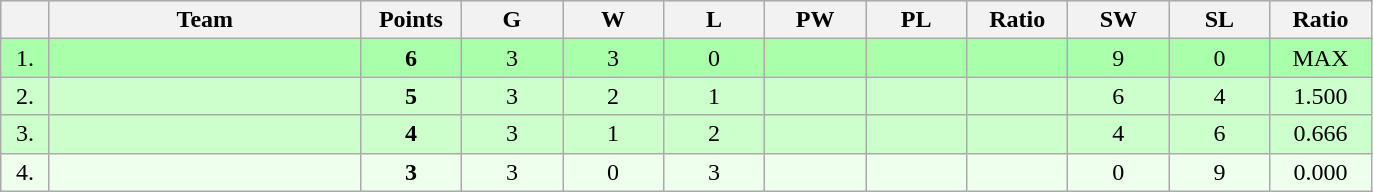<table class=wikitable style="text-align:center">
<tr style="background: #DCDCDC">
<th width="25"></th>
<th width="200">Team</th>
<th width="60">Points</th>
<th width="60">G</th>
<th width="60">W</th>
<th width="60">L</th>
<th width="60">PW</th>
<th width="60">PL</th>
<th width="60">Ratio</th>
<th width="60">SW</th>
<th width="60">SL</th>
<th width="60">Ratio</th>
</tr>
<tr style="background: #AAFFAA">
<td>1.</td>
<td align=left></td>
<td><strong>6</strong></td>
<td>3</td>
<td>3</td>
<td>0</td>
<td></td>
<td></td>
<td></td>
<td>9</td>
<td>0</td>
<td>MAX</td>
</tr>
<tr style="background: #CCFFCC">
<td>2.</td>
<td align=left></td>
<td><strong>5</strong></td>
<td>3</td>
<td>2</td>
<td>1</td>
<td></td>
<td></td>
<td></td>
<td>6</td>
<td>4</td>
<td>1.500</td>
</tr>
<tr style="background: #CCFFCC">
<td>3.</td>
<td align=left></td>
<td><strong>4</strong></td>
<td>3</td>
<td>1</td>
<td>2</td>
<td></td>
<td></td>
<td></td>
<td>4</td>
<td>6</td>
<td>0.666</td>
</tr>
<tr style="background: #EEFFEE">
<td>4.</td>
<td align=left></td>
<td><strong>3</strong></td>
<td>3</td>
<td>0</td>
<td>3</td>
<td></td>
<td></td>
<td></td>
<td>0</td>
<td>9</td>
<td>0.000</td>
</tr>
</table>
